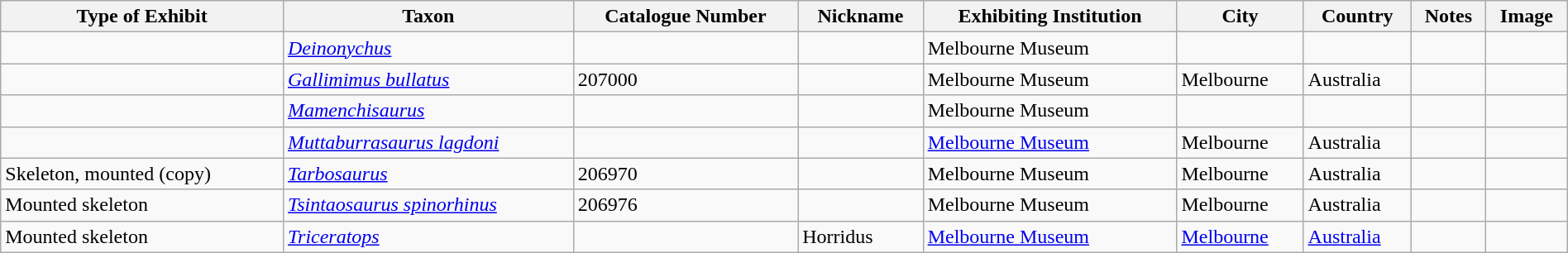<table class="wikitable sortable" align="center" width="100%">
<tr>
<th>Type of Exhibit</th>
<th>Taxon</th>
<th>Catalogue Number</th>
<th>Nickname</th>
<th>Exhibiting Institution</th>
<th>City</th>
<th>Country</th>
<th class="unsortable">Notes</th>
<th class="unsortable">Image</th>
</tr>
<tr>
<td></td>
<td><em><a href='#'>Deinonychus</a></em></td>
<td></td>
<td></td>
<td>Melbourne Museum</td>
<td></td>
<td></td>
<td></td>
<td></td>
</tr>
<tr>
<td></td>
<td><a href='#'><em>Gallimimus bullatus</em></a></td>
<td>207000</td>
<td></td>
<td>Melbourne Museum</td>
<td>Melbourne</td>
<td>Australia</td>
<td></td>
<td></td>
</tr>
<tr>
<td></td>
<td><em><a href='#'>Mamenchisaurus</a></em></td>
<td></td>
<td></td>
<td>Melbourne Museum</td>
<td></td>
<td></td>
<td></td>
<td></td>
</tr>
<tr>
<td></td>
<td><a href='#'><em>Muttaburrasaurus lagdoni</em></a></td>
<td></td>
<td></td>
<td><a href='#'>Melbourne Museum</a></td>
<td>Melbourne</td>
<td>Australia</td>
<td></td>
<td></td>
</tr>
<tr>
<td>Skeleton, mounted (copy)</td>
<td><em><a href='#'>Tarbosaurus</a></em></td>
<td>206970</td>
<td></td>
<td>Melbourne Museum</td>
<td>Melbourne</td>
<td>Australia</td>
<td></td>
<td></td>
</tr>
<tr>
<td>Mounted skeleton</td>
<td><em><a href='#'>Tsintaosaurus spinorhinus</a></em></td>
<td>206976</td>
<td></td>
<td>Melbourne Museum</td>
<td>Melbourne</td>
<td>Australia</td>
<td></td>
<td></td>
</tr>
<tr>
<td>Mounted skeleton</td>
<td><em><a href='#'>Triceratops</a></em></td>
<td></td>
<td>Horridus</td>
<td><a href='#'>Melbourne Museum</a></td>
<td><a href='#'>Melbourne</a></td>
<td><a href='#'>Australia</a></td>
<td></td>
<td></td>
</tr>
</table>
